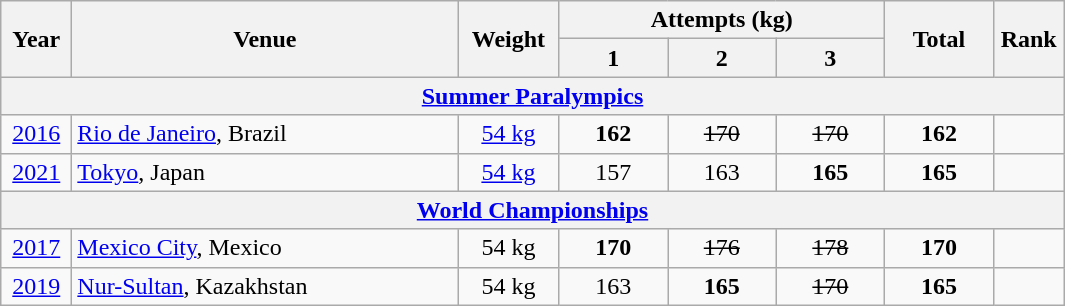<table class = "wikitable" style="text-align:center;">
<tr>
<th rowspan=2 width=40>Year</th>
<th rowspan=2 width=250>Venue</th>
<th rowspan=2 width=60>Weight</th>
<th colspan=3>Attempts (kg)</th>
<th rowspan=2 width=65>Total</th>
<th rowspan=2 width=40>Rank</th>
</tr>
<tr>
<th width=65>1</th>
<th width=65>2</th>
<th width=65>3</th>
</tr>
<tr>
<th colspan=14><a href='#'>Summer Paralympics</a></th>
</tr>
<tr>
<td><a href='#'>2016</a></td>
<td align=left><a href='#'>Rio de Janeiro</a>, Brazil</td>
<td><a href='#'>54 kg</a></td>
<td><strong>162</strong></td>
<td><s>170</s></td>
<td><s>170</s></td>
<td><strong>162</strong></td>
<td></td>
</tr>
<tr>
<td><a href='#'>2021</a></td>
<td align=left><a href='#'>Tokyo</a>, Japan</td>
<td><a href='#'>54 kg</a></td>
<td>157</td>
<td>163</td>
<td><strong>165</strong></td>
<td><strong>165</strong></td>
<td></td>
</tr>
<tr>
<th colspan=13><a href='#'>World Championships</a></th>
</tr>
<tr>
<td><a href='#'>2017</a></td>
<td align=left><a href='#'>Mexico City</a>, Mexico</td>
<td>54 kg</td>
<td><strong>170</strong></td>
<td><s>176</s></td>
<td><s>178</s></td>
<td><strong>170</strong></td>
<td></td>
</tr>
<tr>
<td><a href='#'>2019</a></td>
<td align=left><a href='#'>Nur-Sultan</a>, Kazakhstan</td>
<td>54 kg</td>
<td>163</td>
<td><strong>165</strong></td>
<td><s>170</s></td>
<td><strong>165</strong></td>
<td></td>
</tr>
</table>
